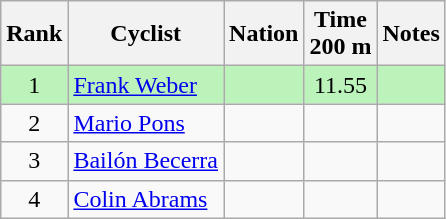<table class="wikitable sortable" style="text-align:center">
<tr>
<th>Rank</th>
<th>Cyclist</th>
<th>Nation</th>
<th>Time<br>200 m</th>
<th>Notes</th>
</tr>
<tr bgcolor=bbf3bb>
<td>1</td>
<td align=left><a href='#'>Frank Weber</a></td>
<td align=left></td>
<td>11.55</td>
<td></td>
</tr>
<tr>
<td>2</td>
<td align=left><a href='#'>Mario Pons</a></td>
<td align=left></td>
<td></td>
<td></td>
</tr>
<tr>
<td>3</td>
<td align=left><a href='#'>Bailón Becerra</a></td>
<td align=left></td>
<td></td>
<td></td>
</tr>
<tr>
<td>4</td>
<td align=left><a href='#'>Colin Abrams</a></td>
<td align=left></td>
<td></td>
<td></td>
</tr>
</table>
